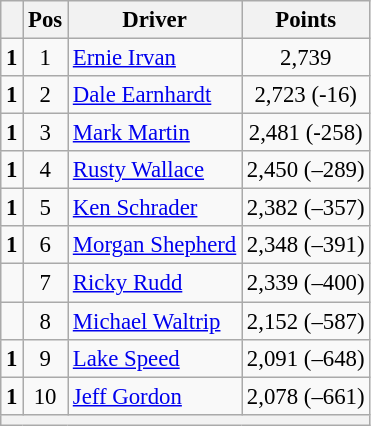<table class="wikitable" style="font-size: 95%;">
<tr>
<th></th>
<th>Pos</th>
<th>Driver</th>
<th>Points</th>
</tr>
<tr>
<td align="left"> <strong>1</strong></td>
<td style="text-align:center;">1</td>
<td><a href='#'>Ernie Irvan</a></td>
<td style="text-align:center;">2,739</td>
</tr>
<tr>
<td align="left"> <strong>1</strong></td>
<td style="text-align:center;">2</td>
<td><a href='#'>Dale Earnhardt</a></td>
<td style="text-align:center;">2,723 (-16)</td>
</tr>
<tr>
<td align="left"> <strong>1</strong></td>
<td style="text-align:center;">3</td>
<td><a href='#'>Mark Martin</a></td>
<td style="text-align:center;">2,481 (-258)</td>
</tr>
<tr>
<td align="left"> <strong>1</strong></td>
<td style="text-align:center;">4</td>
<td><a href='#'>Rusty Wallace</a></td>
<td style="text-align:center;">2,450 (–289)</td>
</tr>
<tr>
<td align="left"> <strong>1</strong></td>
<td style="text-align:center;">5</td>
<td><a href='#'>Ken Schrader</a></td>
<td style="text-align:center;">2,382 (–357)</td>
</tr>
<tr>
<td align="left"> <strong>1</strong></td>
<td style="text-align:center;">6</td>
<td><a href='#'>Morgan Shepherd</a></td>
<td style="text-align:center;">2,348 (–391)</td>
</tr>
<tr>
<td align="left"></td>
<td style="text-align:center;">7</td>
<td><a href='#'>Ricky Rudd</a></td>
<td style="text-align:center;">2,339 (–400)</td>
</tr>
<tr>
<td align="left"></td>
<td style="text-align:center;">8</td>
<td><a href='#'>Michael Waltrip</a></td>
<td style="text-align:center;">2,152 (–587)</td>
</tr>
<tr>
<td align="left"> <strong>1</strong></td>
<td style="text-align:center;">9</td>
<td><a href='#'>Lake Speed</a></td>
<td style="text-align:center;">2,091 (–648)</td>
</tr>
<tr>
<td align="left"> <strong>1</strong></td>
<td style="text-align:center;">10</td>
<td><a href='#'>Jeff Gordon</a></td>
<td style="text-align:center;">2,078 (–661)</td>
</tr>
<tr class="sortbottom">
<th colspan="9"></th>
</tr>
</table>
